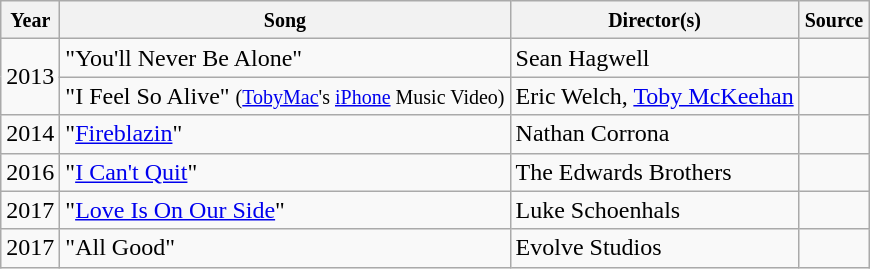<table class="wikitable">
<tr>
<th><small>Year</small></th>
<th><small>Song</small></th>
<th><small>Director(s)</small></th>
<th><small>Source</small></th>
</tr>
<tr>
<td rowspan="2">2013</td>
<td>"You'll Never Be Alone"</td>
<td>Sean Hagwell</td>
<td></td>
</tr>
<tr>
<td>"I Feel So Alive" <small>(<a href='#'>TobyMac</a>'s <a href='#'>iPhone</a> Music Video)</small></td>
<td>Eric Welch, <a href='#'>Toby McKeehan</a></td>
<td></td>
</tr>
<tr>
<td>2014</td>
<td>"<a href='#'>Fireblazin</a>"</td>
<td>Nathan Corrona</td>
<td></td>
</tr>
<tr>
<td>2016</td>
<td>"<a href='#'>I Can't Quit</a>"</td>
<td>The Edwards Brothers</td>
<td></td>
</tr>
<tr>
<td>2017</td>
<td>"<a href='#'>Love Is On Our Side</a>"</td>
<td>Luke Schoenhals</td>
<td></td>
</tr>
<tr>
<td>2017</td>
<td>"All Good"</td>
<td>Evolve Studios</td>
<td></td>
</tr>
</table>
